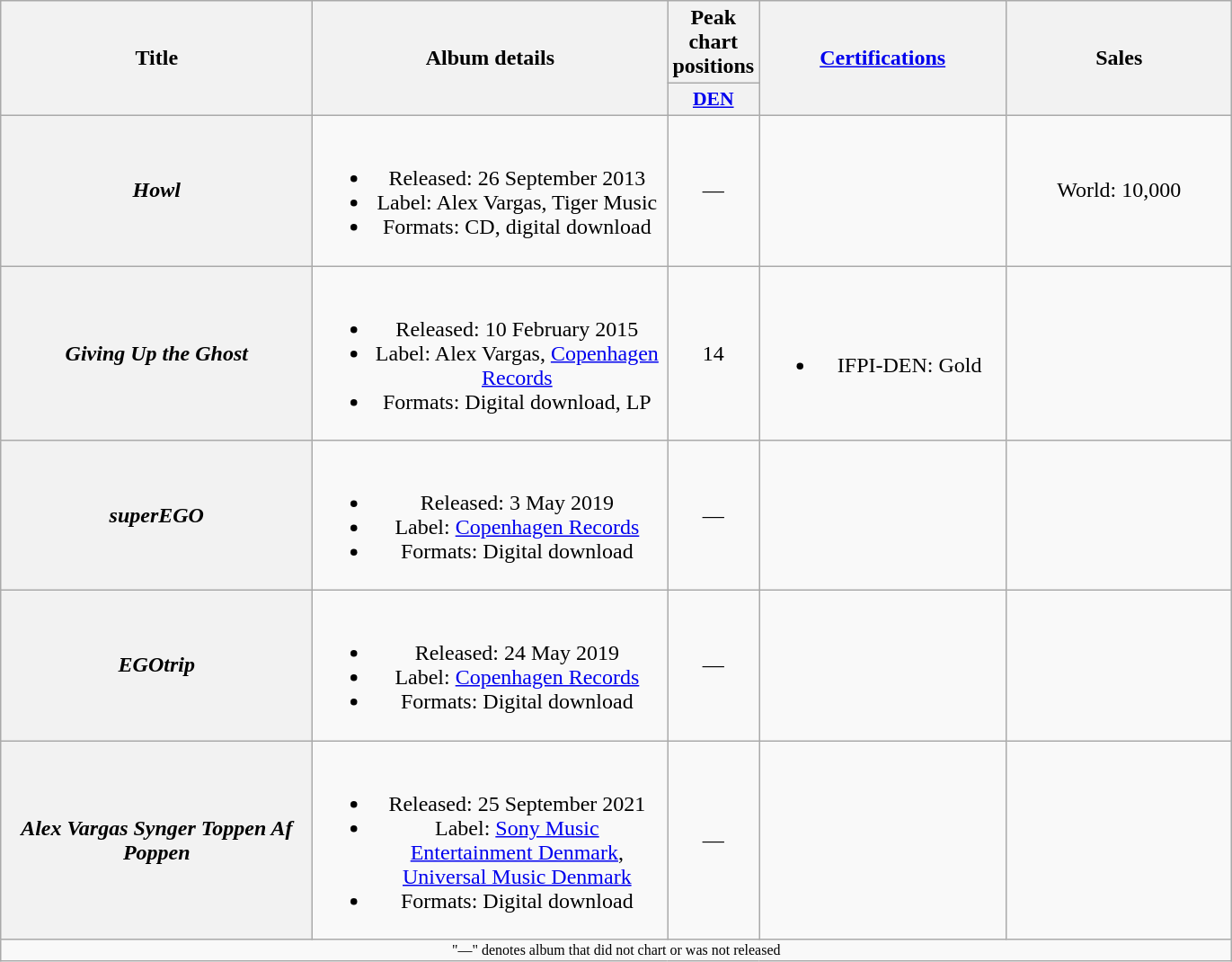<table class="wikitable plainrowheaders" style="text-align:center;" border="1">
<tr>
<th scope="col" rowspan="2" style="width:14em;">Title</th>
<th scope="col" rowspan="2" style="width:16em;">Album details</th>
<th scope="col" colspan="1">Peak chart positions</th>
<th scope="col" rowspan="2" style="width:11em;"><a href='#'>Certifications</a></th>
<th scope="col" rowspan="2" style="width:10em;">Sales</th>
</tr>
<tr>
<th scope="col" style="width:3em;font-size:90%;"><a href='#'>DEN</a><br></th>
</tr>
<tr>
<th scope="row"><em>Howl</em></th>
<td><br><ul><li>Released: 26 September 2013</li><li>Label: Alex Vargas, Tiger Music</li><li>Formats: CD, digital download</li></ul></td>
<td>—</td>
<td></td>
<td>World: 10,000</td>
</tr>
<tr>
<th scope="row"><em>Giving Up the Ghost</em></th>
<td><br><ul><li>Released: 10 February 2015</li><li>Label: Alex Vargas, <a href='#'>Copenhagen Records</a></li><li>Formats: Digital download, LP</li></ul></td>
<td>14</td>
<td><br><ul><li>IFPI-DEN: Gold</li></ul></td>
<td></td>
</tr>
<tr>
<th scope="row"><em>superEGO</em></th>
<td><br><ul><li>Released: 3 May 2019</li><li>Label: <a href='#'>Copenhagen Records</a></li><li>Formats: Digital download</li></ul></td>
<td>—</td>
<td></td>
<td></td>
</tr>
<tr>
<th scope="row"><em>EGOtrip</em></th>
<td><br><ul><li>Released: 24 May 2019</li><li>Label: <a href='#'>Copenhagen Records</a></li><li>Formats: Digital download</li></ul></td>
<td>—</td>
<td></td>
<td></td>
</tr>
<tr>
<th scope="row"><em>Alex Vargas Synger Toppen Af Poppen</em></th>
<td><br><ul><li>Released: 25 September 2021</li><li>Label: <a href='#'>Sony Music Entertainment Denmark</a>, <a href='#'>Universal Music Denmark</a></li><li>Formats: Digital download</li></ul></td>
<td>—</td>
<td></td>
<td></td>
</tr>
<tr>
<td colspan="16" style="font-size: 8pt">"—" denotes album that did not chart or was not released</td>
</tr>
</table>
